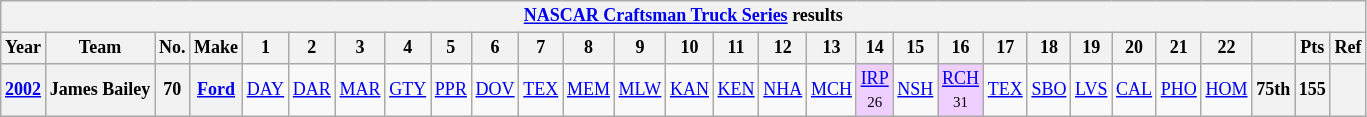<table class="wikitable" style="text-align:center; font-size:75%">
<tr>
<th colspan=45><a href='#'>NASCAR Craftsman Truck Series</a> results</th>
</tr>
<tr>
<th>Year</th>
<th>Team</th>
<th>No.</th>
<th>Make</th>
<th>1</th>
<th>2</th>
<th>3</th>
<th>4</th>
<th>5</th>
<th>6</th>
<th>7</th>
<th>8</th>
<th>9</th>
<th>10</th>
<th>11</th>
<th>12</th>
<th>13</th>
<th>14</th>
<th>15</th>
<th>16</th>
<th>17</th>
<th>18</th>
<th>19</th>
<th>20</th>
<th>21</th>
<th>22</th>
<th></th>
<th>Pts</th>
<th>Ref</th>
</tr>
<tr>
<th><a href='#'>2002</a></th>
<th>James Bailey</th>
<th>70</th>
<th><a href='#'>Ford</a></th>
<td><a href='#'>DAY</a></td>
<td><a href='#'>DAR</a></td>
<td><a href='#'>MAR</a></td>
<td><a href='#'>GTY</a></td>
<td><a href='#'>PPR</a></td>
<td><a href='#'>DOV</a></td>
<td><a href='#'>TEX</a></td>
<td><a href='#'>MEM</a></td>
<td><a href='#'>MLW</a></td>
<td><a href='#'>KAN</a></td>
<td><a href='#'>KEN</a></td>
<td><a href='#'>NHA</a></td>
<td><a href='#'>MCH</a></td>
<td style="background:#EFCFFF;"><a href='#'>IRP</a><br><small>26</small></td>
<td><a href='#'>NSH</a></td>
<td style="background:#EFCFFF;"><a href='#'>RCH</a><br><small>31</small></td>
<td><a href='#'>TEX</a></td>
<td><a href='#'>SBO</a></td>
<td><a href='#'>LVS</a></td>
<td><a href='#'>CAL</a></td>
<td><a href='#'>PHO</a></td>
<td><a href='#'>HOM</a></td>
<th>75th</th>
<th>155</th>
<th></th>
</tr>
</table>
